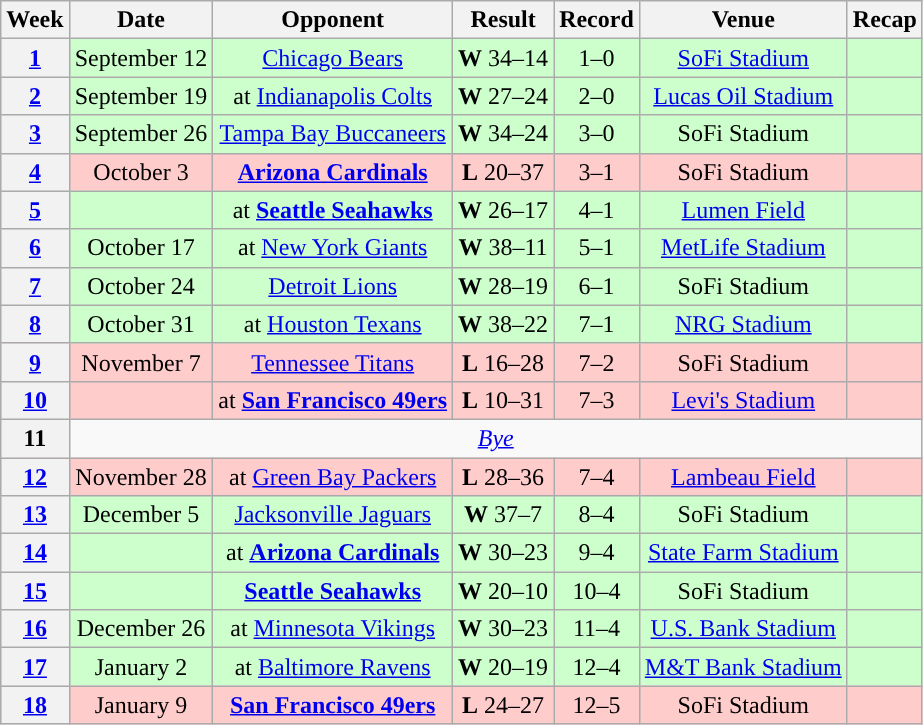<table class="wikitable" style="text-align:center">
<tr>
<th>Week</th>
<th>Date</th>
<th>Opponent</th>
<th>Result</th>
<th>Record</th>
<th>Venue</th>
<th>Recap</th>
</tr>
<tr style="background:#cfc">
<th><a href='#'>1</a></th>
<td>September 12</td>
<td><a href='#'>Chicago Bears</a></td>
<td><strong>W</strong> 34–14</td>
<td>1–0</td>
<td><a href='#'>SoFi Stadium</a></td>
<td></td>
</tr>
<tr style="background:#cfc">
<th><a href='#'>2</a></th>
<td>September 19</td>
<td>at <a href='#'>Indianapolis Colts</a></td>
<td><strong>W</strong>  27–24</td>
<td>2–0</td>
<td><a href='#'>Lucas Oil Stadium</a></td>
<td></td>
</tr>
<tr style="background:#cfc">
<th><a href='#'>3</a></th>
<td>September 26</td>
<td><a href='#'>Tampa Bay Buccaneers</a></td>
<td><strong>W</strong> 34–24</td>
<td>3–0</td>
<td>SoFi Stadium</td>
<td></td>
</tr>
<tr style="background:#fcc">
<th><a href='#'>4</a></th>
<td>October 3</td>
<td><strong><a href='#'>Arizona Cardinals</a></strong></td>
<td><strong>L</strong> 20–37</td>
<td>3–1</td>
<td>SoFi Stadium</td>
<td></td>
</tr>
<tr style="background:#cfc">
<th><a href='#'>5</a></th>
<td></td>
<td>at <strong><a href='#'>Seattle Seahawks</a></strong></td>
<td><strong>W</strong> 26–17</td>
<td>4–1</td>
<td><a href='#'>Lumen Field</a></td>
<td></td>
</tr>
<tr style="background:#cfc">
<th><a href='#'>6</a></th>
<td>October 17</td>
<td>at <a href='#'>New York Giants</a></td>
<td><strong>W</strong> 38–11</td>
<td>5–1</td>
<td><a href='#'>MetLife Stadium</a></td>
<td></td>
</tr>
<tr style="background:#cfc">
<th><a href='#'>7</a></th>
<td>October 24</td>
<td><a href='#'>Detroit Lions</a></td>
<td><strong>W</strong> 28–19</td>
<td>6–1</td>
<td>SoFi Stadium</td>
<td></td>
</tr>
<tr style="background:#cfc">
<th><a href='#'>8</a></th>
<td>October 31</td>
<td>at <a href='#'>Houston Texans</a></td>
<td><strong>W</strong> 38–22</td>
<td>7–1</td>
<td><a href='#'>NRG Stadium</a></td>
<td></td>
</tr>
<tr style="background:#fcc">
<th><a href='#'>9</a></th>
<td>November 7</td>
<td><a href='#'>Tennessee Titans</a></td>
<td><strong>L</strong> 16–28</td>
<td>7–2</td>
<td>SoFi Stadium</td>
<td></td>
</tr>
<tr style="background:#fcc">
<th><a href='#'>10</a></th>
<td></td>
<td>at <strong><a href='#'>San Francisco 49ers</a></strong></td>
<td><strong>L</strong> 10–31</td>
<td>7–3</td>
<td><a href='#'>Levi's Stadium</a></td>
<td></td>
</tr>
<tr>
<th>11</th>
<td colspan="6"><em><a href='#'>Bye</a></em></td>
</tr>
<tr style="background:#fcc">
<th><a href='#'>12</a></th>
<td>November 28</td>
<td>at <a href='#'>Green Bay Packers</a></td>
<td><strong>L</strong> 28–36</td>
<td>7–4</td>
<td><a href='#'>Lambeau Field</a></td>
<td></td>
</tr>
<tr style="background:#cfc">
<th><a href='#'>13</a></th>
<td>December 5</td>
<td><a href='#'>Jacksonville Jaguars</a></td>
<td><strong>W</strong> 37–7</td>
<td>8–4</td>
<td>SoFi Stadium</td>
<td></td>
</tr>
<tr style="background:#cfc">
<th><a href='#'>14</a></th>
<td></td>
<td>at <strong><a href='#'>Arizona Cardinals</a></strong></td>
<td><strong>W</strong> 30–23</td>
<td>9–4</td>
<td><a href='#'>State Farm Stadium</a></td>
<td></td>
</tr>
<tr style="background:#cfc">
<th><a href='#'>15</a></th>
<td></td>
<td><strong><a href='#'>Seattle Seahawks</a></strong></td>
<td><strong>W</strong> 20–10</td>
<td>10–4</td>
<td>SoFi Stadium</td>
<td></td>
</tr>
<tr style="background:#cfc">
<th><a href='#'>16</a></th>
<td>December 26</td>
<td>at <a href='#'>Minnesota Vikings</a></td>
<td><strong>W</strong> 30–23</td>
<td>11–4</td>
<td><a href='#'>U.S. Bank Stadium</a></td>
<td></td>
</tr>
<tr style="background:#cfc">
<th><a href='#'>17</a></th>
<td>January 2</td>
<td>at <a href='#'>Baltimore Ravens</a></td>
<td><strong>W</strong> 20–19</td>
<td>12–4</td>
<td><a href='#'>M&T Bank Stadium</a></td>
<td></td>
</tr>
<tr style="background:#fcc">
<th><a href='#'>18</a></th>
<td>January 9</td>
<td><strong><a href='#'>San Francisco 49ers</a></strong></td>
<td><strong>L</strong> 24–27 </td>
<td>12–5</td>
<td>SoFi Stadium</td>
<td></td>
</tr>
</table>
